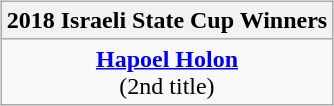<table style="width:100%;">
<tr>
<td style="vertical-align:top; width:33%;"></td>
<td style="width:33%; vertical-align:top; text-align:center;"><br><table class=wikitable style="text-align:center; margin:auto">
<tr>
<th>2018 Israeli State Cup Winners</th>
</tr>
<tr>
<td><strong><a href='#'>Hapoel Holon</a></strong><br>(2nd title)</td>
</tr>
</table>
</td>
<td style="width:33%; vertical-align:top; text-align:center;"></td>
</tr>
</table>
